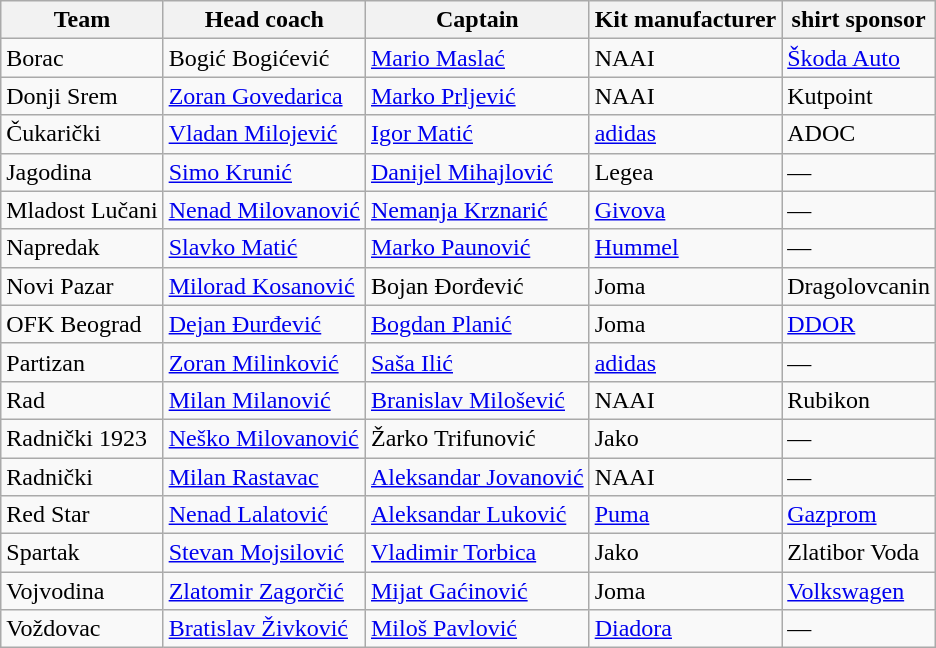<table class="wikitable sortable">
<tr>
<th>Team</th>
<th>Head coach</th>
<th>Captain</th>
<th>Kit manufacturer</th>
<th>shirt sponsor</th>
</tr>
<tr>
<td>Borac</td>
<td> Bogić Bogićević</td>
<td> <a href='#'>Mario Maslać</a></td>
<td>NAAI</td>
<td><a href='#'>Škoda Auto</a></td>
</tr>
<tr>
<td>Donji Srem</td>
<td> <a href='#'>Zoran Govedarica</a></td>
<td> <a href='#'>Marko Prljević</a></td>
<td>NAAI</td>
<td>Kutpoint</td>
</tr>
<tr>
<td>Čukarički</td>
<td> <a href='#'>Vladan Milojević</a></td>
<td> <a href='#'>Igor Matić</a></td>
<td><a href='#'>adidas</a></td>
<td>ADOC</td>
</tr>
<tr>
<td>Jagodina</td>
<td> <a href='#'>Simo Krunić</a></td>
<td> <a href='#'>Danijel Mihajlović</a></td>
<td>Legea</td>
<td>—</td>
</tr>
<tr>
<td>Mladost Lučani</td>
<td> <a href='#'>Nenad Milovanović</a></td>
<td> <a href='#'>Nemanja Krznarić</a></td>
<td><a href='#'>Givova</a></td>
<td>—</td>
</tr>
<tr>
<td>Napredak</td>
<td> <a href='#'>Slavko Matić</a></td>
<td> <a href='#'>Marko Paunović</a></td>
<td><a href='#'>Hummel</a></td>
<td>—</td>
</tr>
<tr>
<td>Novi Pazar</td>
<td> <a href='#'>Milorad Kosanović</a></td>
<td> Bojan Đorđević</td>
<td>Joma</td>
<td>Dragolovcanin</td>
</tr>
<tr>
<td>OFK Beograd</td>
<td> <a href='#'>Dejan Đurđević</a></td>
<td> <a href='#'>Bogdan Planić</a></td>
<td>Joma</td>
<td><a href='#'>DDOR</a></td>
</tr>
<tr>
<td>Partizan</td>
<td> <a href='#'>Zoran Milinković</a></td>
<td> <a href='#'>Saša Ilić</a></td>
<td><a href='#'>adidas</a></td>
<td>—</td>
</tr>
<tr>
<td>Rad</td>
<td> <a href='#'>Milan Milanović</a></td>
<td> <a href='#'>Branislav Milošević</a></td>
<td>NAAI</td>
<td>Rubikon</td>
</tr>
<tr>
<td>Radnički 1923</td>
<td> <a href='#'>Neško Milovanović</a></td>
<td> Žarko Trifunović</td>
<td>Jako</td>
<td>—</td>
</tr>
<tr>
<td>Radnički</td>
<td> <a href='#'>Milan Rastavac</a></td>
<td> <a href='#'>Aleksandar Jovanović</a></td>
<td>NAAI</td>
<td>—</td>
</tr>
<tr>
<td>Red Star</td>
<td> <a href='#'>Nenad Lalatović</a></td>
<td> <a href='#'>Aleksandar Luković</a></td>
<td><a href='#'>Puma</a></td>
<td><a href='#'>Gazprom</a></td>
</tr>
<tr>
<td>Spartak</td>
<td> <a href='#'>Stevan Mojsilović</a></td>
<td> <a href='#'>Vladimir Torbica</a></td>
<td>Jako</td>
<td>Zlatibor Voda</td>
</tr>
<tr>
<td>Vojvodina</td>
<td> <a href='#'>Zlatomir Zagorčić</a></td>
<td> <a href='#'>Mijat Gaćinović</a></td>
<td>Joma</td>
<td><a href='#'>Volkswagen</a></td>
</tr>
<tr>
<td>Voždovac</td>
<td> <a href='#'>Bratislav Živković</a></td>
<td> <a href='#'>Miloš Pavlović</a></td>
<td><a href='#'>Diadora</a></td>
<td>—</td>
</tr>
</table>
